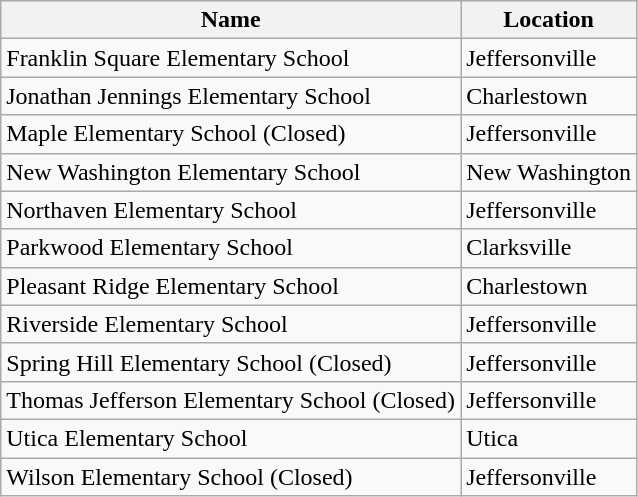<table class="wikitable">
<tr>
<th>Name</th>
<th>Location</th>
</tr>
<tr>
<td>Franklin Square Elementary School</td>
<td>Jeffersonville</td>
</tr>
<tr>
<td>Jonathan Jennings Elementary School</td>
<td>Charlestown</td>
</tr>
<tr>
<td>Maple Elementary School (Closed)</td>
<td>Jeffersonville</td>
</tr>
<tr>
<td>New Washington Elementary School</td>
<td>New Washington</td>
</tr>
<tr>
<td>Northaven Elementary School</td>
<td>Jeffersonville</td>
</tr>
<tr>
<td>Parkwood Elementary School</td>
<td>Clarksville</td>
</tr>
<tr>
<td>Pleasant Ridge Elementary School</td>
<td>Charlestown</td>
</tr>
<tr>
<td>Riverside Elementary School</td>
<td>Jeffersonville</td>
</tr>
<tr>
<td>Spring Hill Elementary School (Closed)</td>
<td>Jeffersonville</td>
</tr>
<tr>
<td>Thomas Jefferson Elementary School (Closed)</td>
<td>Jeffersonville</td>
</tr>
<tr>
<td>Utica Elementary School</td>
<td>Utica</td>
</tr>
<tr>
<td>Wilson Elementary School (Closed)</td>
<td>Jeffersonville</td>
</tr>
</table>
